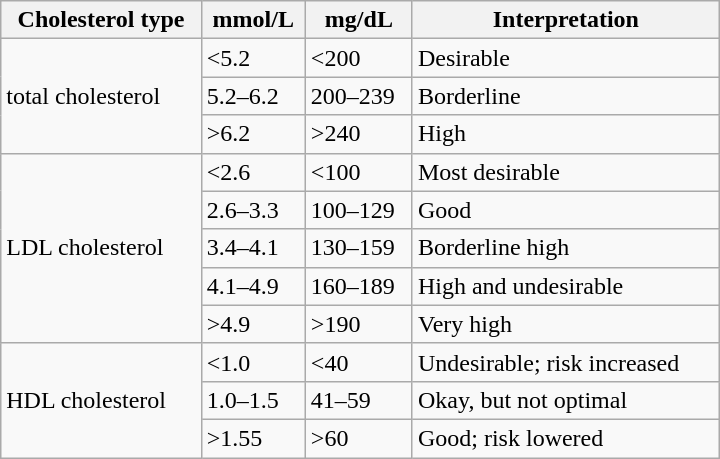<table class="wikitable" style="float:right; width:30em; border:solid 1px #999999; margin:0 0 1em 1em;">
<tr>
<th>Cholesterol type</th>
<th>mmol/L</th>
<th>mg/dL</th>
<th>Interpretation</th>
</tr>
<tr>
<td rowspan="3">total cholesterol</td>
<td><5.2</td>
<td><200</td>
<td>Desirable</td>
</tr>
<tr>
<td>5.2–6.2</td>
<td>200–239</td>
<td>Borderline</td>
</tr>
<tr>
<td>>6.2</td>
<td>>240</td>
<td>High</td>
</tr>
<tr>
<td rowspan="5">LDL cholesterol</td>
<td><2.6</td>
<td><100</td>
<td>Most desirable</td>
</tr>
<tr>
<td>2.6–3.3</td>
<td>100–129</td>
<td>Good</td>
</tr>
<tr>
<td>3.4–4.1</td>
<td>130–159</td>
<td>Borderline high</td>
</tr>
<tr>
<td>4.1–4.9</td>
<td>160–189</td>
<td>High and undesirable</td>
</tr>
<tr>
<td>>4.9</td>
<td>>190</td>
<td>Very high</td>
</tr>
<tr>
<td rowspan="3">HDL cholesterol</td>
<td><1.0</td>
<td><40</td>
<td>Undesirable; risk increased</td>
</tr>
<tr>
<td>1.0–1.5</td>
<td>41–59</td>
<td>Okay, but not optimal</td>
</tr>
<tr>
<td>>1.55</td>
<td>>60</td>
<td>Good; risk lowered</td>
</tr>
</table>
